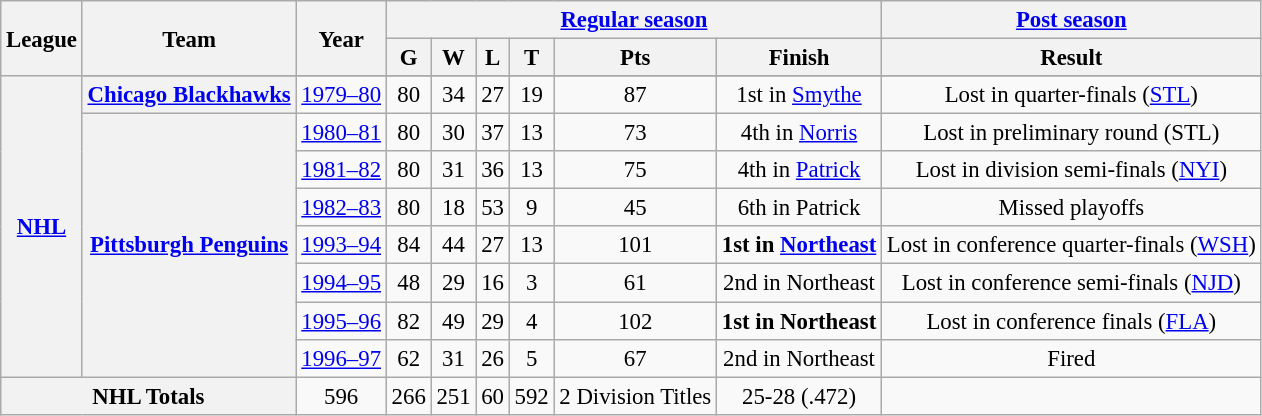<table class="wikitable" style="font-size: 95%; text-align:center;">
<tr>
<th rowspan="2">League</th>
<th rowspan="2">Team</th>
<th rowspan="2">Year</th>
<th colspan="6"><a href='#'>Regular season</a></th>
<th colspan="1"><a href='#'>Post season</a></th>
</tr>
<tr>
<th>G</th>
<th>W</th>
<th>L</th>
<th>T</th>
<th>Pts</th>
<th>Finish</th>
<th>Result</th>
</tr>
<tr>
<th rowspan="9"><a href='#'>NHL</a></th>
</tr>
<tr>
<th><a href='#'>Chicago Blackhawks</a></th>
<td><a href='#'>1979–80</a></td>
<td>80</td>
<td>34</td>
<td>27</td>
<td>19</td>
<td>87</td>
<td>1st in <a href='#'>Smythe</a></td>
<td>Lost in quarter-finals (<a href='#'>STL</a>)</td>
</tr>
<tr>
<th rowspan="7"><a href='#'>Pittsburgh Penguins</a></th>
<td><a href='#'>1980–81</a></td>
<td>80</td>
<td>30</td>
<td>37</td>
<td>13</td>
<td>73</td>
<td>4th in <a href='#'>Norris</a></td>
<td>Lost in preliminary round (STL)</td>
</tr>
<tr>
<td><a href='#'>1981–82</a></td>
<td>80</td>
<td>31</td>
<td>36</td>
<td>13</td>
<td>75</td>
<td>4th in <a href='#'>Patrick</a></td>
<td>Lost in division semi-finals (<a href='#'>NYI</a>)</td>
</tr>
<tr>
<td><a href='#'>1982–83</a></td>
<td>80</td>
<td>18</td>
<td>53</td>
<td>9</td>
<td>45</td>
<td>6th in Patrick</td>
<td>Missed playoffs</td>
</tr>
<tr>
<td><a href='#'>1993–94</a></td>
<td>84</td>
<td>44</td>
<td>27</td>
<td>13</td>
<td>101</td>
<td><strong>1st in <a href='#'>Northeast</a></strong></td>
<td>Lost in conference quarter-finals (<a href='#'>WSH</a>)</td>
</tr>
<tr>
<td><a href='#'>1994–95</a></td>
<td>48</td>
<td>29</td>
<td>16</td>
<td>3</td>
<td>61</td>
<td>2nd in Northeast</td>
<td>Lost in conference semi-finals (<a href='#'>NJD</a>)</td>
</tr>
<tr>
<td><a href='#'>1995–96</a></td>
<td>82</td>
<td>49</td>
<td>29</td>
<td>4</td>
<td>102</td>
<td><strong>1st in Northeast</strong></td>
<td>Lost in conference finals (<a href='#'>FLA</a>)</td>
</tr>
<tr>
<td><a href='#'>1996–97</a></td>
<td>62</td>
<td>31</td>
<td>26</td>
<td>5</td>
<td>67</td>
<td>2nd in Northeast</td>
<td>Fired</td>
</tr>
<tr>
<th colspan="2">NHL Totals</th>
<td>596</td>
<td>266</td>
<td>251</td>
<td>60</td>
<td>592</td>
<td>2 Division Titles</td>
<td>25-28 (.472)</td>
</tr>
</table>
